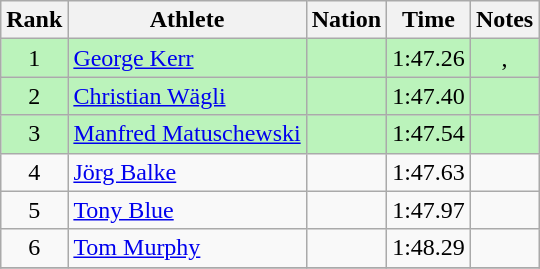<table class="wikitable sortable" style="text-align:center">
<tr>
<th>Rank</th>
<th>Athlete</th>
<th>Nation</th>
<th>Time</th>
<th>Notes</th>
</tr>
<tr bgcolor=bbf3bb>
<td>1</td>
<td align=left><a href='#'>George Kerr</a></td>
<td align=left></td>
<td>1:47.26</td>
<td>, </td>
</tr>
<tr bgcolor=bbf3bb>
<td>2</td>
<td align=left><a href='#'>Christian Wägli</a></td>
<td align=left></td>
<td>1:47.40</td>
<td></td>
</tr>
<tr bgcolor=bbf3bb>
<td>3</td>
<td align=left><a href='#'>Manfred Matuschewski</a></td>
<td align=left></td>
<td>1:47.54</td>
<td></td>
</tr>
<tr>
<td>4</td>
<td align=left><a href='#'>Jörg Balke</a></td>
<td align=left></td>
<td>1:47.63</td>
<td></td>
</tr>
<tr>
<td>5</td>
<td align=left><a href='#'>Tony Blue</a></td>
<td align=left></td>
<td>1:47.97</td>
<td></td>
</tr>
<tr>
<td>6</td>
<td align=left><a href='#'>Tom Murphy</a></td>
<td align=left></td>
<td>1:48.29</td>
<td></td>
</tr>
<tr>
</tr>
</table>
